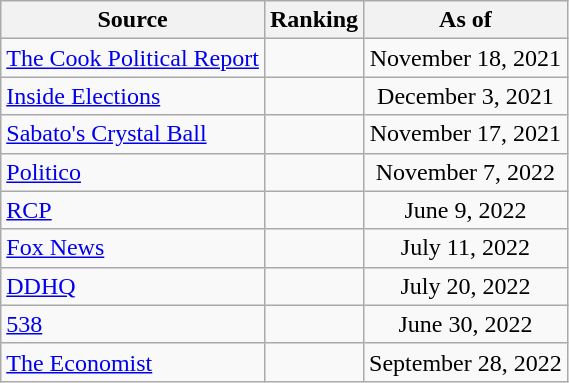<table class="wikitable" style="text-align:center">
<tr>
<th>Source</th>
<th>Ranking</th>
<th>As of</th>
</tr>
<tr>
<td align=left><a href='#'>The Cook Political Report</a></td>
<td></td>
<td>November 18, 2021</td>
</tr>
<tr>
<td align=left><a href='#'>Inside Elections</a></td>
<td></td>
<td>December 3, 2021</td>
</tr>
<tr>
<td align=left><a href='#'>Sabato's Crystal Ball</a></td>
<td></td>
<td>November 17, 2021</td>
</tr>
<tr>
<td align="left"><a href='#'>Politico</a></td>
<td></td>
<td>November 7, 2022</td>
</tr>
<tr>
<td align="left"><a href='#'>RCP</a></td>
<td></td>
<td>June 9, 2022</td>
</tr>
<tr>
<td align=left><a href='#'>Fox News</a></td>
<td></td>
<td>July 11, 2022</td>
</tr>
<tr>
<td align="left"><a href='#'>DDHQ</a></td>
<td></td>
<td>July 20, 2022</td>
</tr>
<tr>
<td align="left"><a href='#'>538</a></td>
<td></td>
<td>June 30, 2022</td>
</tr>
<tr>
<td align="left"><a href='#'>The Economist</a></td>
<td></td>
<td>September 28, 2022</td>
</tr>
</table>
